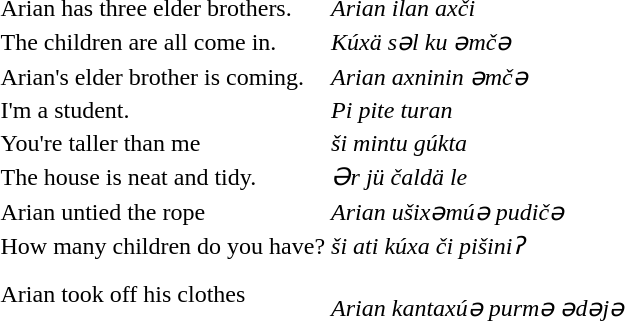<table>
<tr>
<td>Arian has three elder brothers.</td>
<td><em>Arian ilan axči</em></td>
</tr>
<tr>
<td>The children are all come in.</td>
<td><em>Kúxä səl ku əmčə</em></td>
</tr>
<tr>
<td>Arian's elder brother is coming.</td>
<td><em>Arian axninin əmčə</em></td>
</tr>
<tr>
<td>I'm a student.</td>
<td><em>Pi pite turan</em></td>
</tr>
<tr>
<td>You're taller than me</td>
<td><em>ši mintu gúkta</em></td>
</tr>
<tr>
<td>The house is neat and tidy.</td>
<td><em>Ər jü čaldä le</em></td>
</tr>
<tr>
<td>Arian untied the rope</td>
<td><em>Arian ušixəmúə pudičə</em></td>
</tr>
<tr>
<td>How many children do you have?</td>
<td><em>ši ati kúxa či pišiniʔ</em></td>
</tr>
<tr>
<td>Arian took off his clothes</td>
<td><br><em>Arian kantaxúə purmə ədəjə</em></td>
</tr>
</table>
